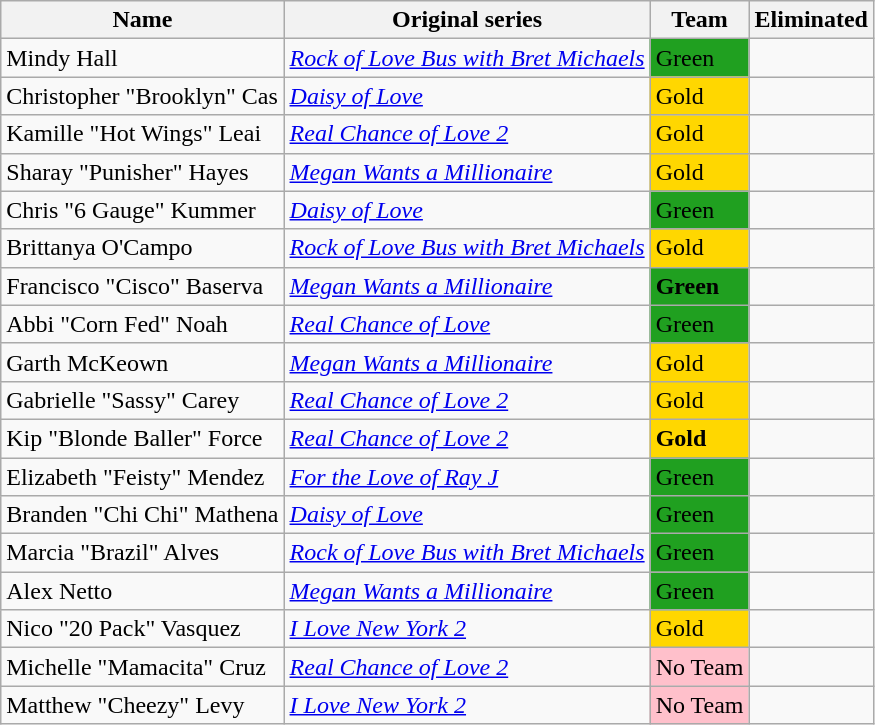<table class="wikitable sortable">
<tr>
<th>Name</th>
<th>Original series</th>
<th>Team</th>
<th>Eliminated</th>
</tr>
<tr>
<td>Mindy Hall</td>
<td><em><a href='#'>Rock of Love Bus with Bret Michaels</a></em></td>
<td bgcolor="20A020">Green</td>
<td></td>
</tr>
<tr>
<td>Christopher "Brooklyn" Cas</td>
<td><em><a href='#'>Daisy of Love</a></em></td>
<td bgcolor="gold">Gold</td>
<td></td>
</tr>
<tr>
<td>Kamille "Hot Wings" Leai</td>
<td><em><a href='#'>Real Chance of Love 2</a></em></td>
<td bgcolor="gold">Gold</td>
<td></td>
</tr>
<tr>
<td>Sharay "Punisher" Hayes</td>
<td><em><a href='#'>Megan Wants a Millionaire</a></em></td>
<td bgcolor="gold">Gold</td>
<td></td>
</tr>
<tr>
<td>Chris "6 Gauge" Kummer</td>
<td><em><a href='#'>Daisy of Love</a></em></td>
<td bgcolor="20A020">Green</td>
<td></td>
</tr>
<tr>
<td>Brittanya O'Campo</td>
<td><em><a href='#'>Rock of Love Bus with Bret Michaels</a></em></td>
<td bgcolor="gold">Gold</td>
<td></td>
</tr>
<tr>
<td>Francisco "Cisco" Baserva</td>
<td><em><a href='#'>Megan Wants a Millionaire</a></em></td>
<td bgcolor="20A020"><strong>Green</strong></td>
<td></td>
</tr>
<tr>
<td>Abbi "Corn Fed" Noah</td>
<td><em><a href='#'>Real Chance of Love</a></em></td>
<td bgcolor="20A020">Green</td>
<td></td>
</tr>
<tr>
<td>Garth McKeown</td>
<td><em><a href='#'>Megan Wants a Millionaire</a></em></td>
<td bgcolor="gold">Gold</td>
<td></td>
</tr>
<tr>
<td>Gabrielle "Sassy" Carey</td>
<td><em><a href='#'>Real Chance of Love 2</a></em></td>
<td bgcolor="gold">Gold</td>
<td></td>
</tr>
<tr>
<td>Kip "Blonde Baller" Force</td>
<td><em><a href='#'>Real Chance of Love 2</a></em></td>
<td bgcolor="gold"><strong>Gold</strong></td>
<td></td>
</tr>
<tr>
<td>Elizabeth "Feisty" Mendez</td>
<td><em><a href='#'>For the Love of Ray J</a></em></td>
<td bgcolor="20A020">Green</td>
<td></td>
</tr>
<tr>
<td>Branden "Chi Chi" Mathena</td>
<td><em><a href='#'>Daisy of Love</a></em></td>
<td bgcolor="20A020">Green</td>
<td></td>
</tr>
<tr>
<td>Marcia "Brazil" Alves</td>
<td><em><a href='#'>Rock of Love Bus with Bret Michaels</a></em></td>
<td bgcolor="20A020">Green</td>
<td></td>
</tr>
<tr>
<td>Alex Netto</td>
<td><em><a href='#'>Megan Wants a Millionaire</a></em></td>
<td bgcolor="20A020">Green</td>
<td></td>
</tr>
<tr>
<td>Nico "20 Pack" Vasquez</td>
<td><em><a href='#'>I Love New York 2</a></em></td>
<td bgcolor="gold">Gold</td>
<td></td>
</tr>
<tr>
<td>Michelle "Mamacita" Cruz</td>
<td><em><a href='#'>Real Chance of Love 2</a></em></td>
<td bgcolor="pink">No Team</td>
<td></td>
</tr>
<tr>
<td>Matthew "Cheezy" Levy</td>
<td><em><a href='#'>I Love New York 2</a></em></td>
<td bgcolor="pink">No Team</td>
<td></td>
</tr>
</table>
